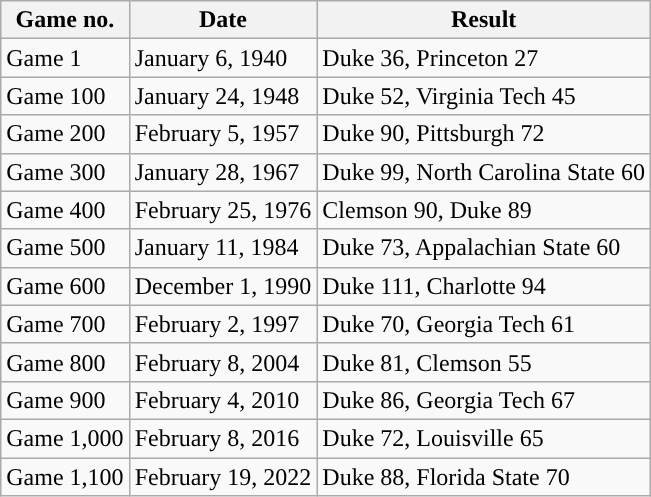<table class="wikitable">
<tr>
<th>Game no.</th>
<th>Date</th>
<th>Result</th>
</tr>
<tr>
<td>Game 1</td>
<td>January 6, 1940</td>
<td>Duke 36, Princeton 27</td>
</tr>
<tr>
<td>Game 100</td>
<td>January 24, 1948</td>
<td>Duke 52, Virginia Tech 45</td>
</tr>
<tr>
<td>Game 200</td>
<td>February 5, 1957</td>
<td>Duke 90, Pittsburgh 72</td>
</tr>
<tr>
<td>Game 300</td>
<td>January 28, 1967</td>
<td>Duke 99, North Carolina State 60</td>
</tr>
<tr>
<td>Game 400</td>
<td>February 25, 1976</td>
<td>Clemson 90, Duke 89</td>
</tr>
<tr>
<td>Game 500</td>
<td>January 11, 1984</td>
<td>Duke 73, Appalachian State 60</td>
</tr>
<tr>
<td>Game 600</td>
<td>December 1, 1990</td>
<td>Duke 111, Charlotte 94</td>
</tr>
<tr>
<td>Game 700</td>
<td>February 2, 1997</td>
<td>Duke 70, Georgia Tech 61</td>
</tr>
<tr>
<td>Game 800</td>
<td>February 8, 2004</td>
<td>Duke 81, Clemson 55</td>
</tr>
<tr>
<td>Game 900</td>
<td>February 4, 2010</td>
<td>Duke 86, Georgia Tech 67</td>
</tr>
<tr>
<td>Game 1,000</td>
<td>February 8, 2016</td>
<td>Duke 72, Louisville 65</td>
</tr>
<tr>
<td>Game 1,100</td>
<td>February 19, 2022</td>
<td>Duke 88, Florida State 70</td>
</tr>
</table>
